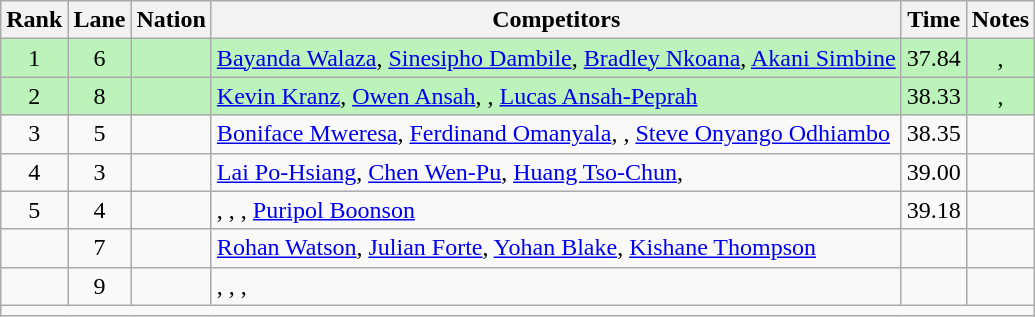<table class="wikitable sortable" style="text-align:center">
<tr>
<th>Rank</th>
<th>Lane</th>
<th>Nation</th>
<th>Competitors</th>
<th>Time</th>
<th>Notes</th>
</tr>
<tr bgcolor="#bbf3bb">
<td>1</td>
<td>6</td>
<td align="left"></td>
<td align="left"><a href='#'>Bayanda Walaza</a>, <a href='#'>Sinesipho Dambile</a>, <a href='#'>Bradley Nkoana</a>, <a href='#'>Akani Simbine</a></td>
<td>37.84</td>
<td>, </td>
</tr>
<tr bgcolor="#bbf3bb">
<td>2</td>
<td>8</td>
<td align="left"></td>
<td align="left"><a href='#'>Kevin Kranz</a>, <a href='#'>Owen Ansah</a>, , <a href='#'>Lucas Ansah-Peprah</a></td>
<td>38.33</td>
<td>, </td>
</tr>
<tr>
<td>3</td>
<td>5</td>
<td align="left"></td>
<td align="left"><a href='#'>Boniface Mweresa</a>, <a href='#'>Ferdinand Omanyala</a>, , <a href='#'>Steve Onyango Odhiambo</a></td>
<td>38.35</td>
<td><strong></strong></td>
</tr>
<tr>
<td>4</td>
<td>3</td>
<td align="left"></td>
<td align="left"><a href='#'>Lai Po-Hsiang</a>, <a href='#'>Chen Wen-Pu</a>, <a href='#'>Huang Tso-Chun</a>, </td>
<td>39.00</td>
<td></td>
</tr>
<tr>
<td>5</td>
<td>4</td>
<td align="left"></td>
<td align="left">, , , <a href='#'>Puripol Boonson</a></td>
<td>39.18</td>
<td></td>
</tr>
<tr>
<td></td>
<td>7</td>
<td align="left"></td>
<td align="left"><a href='#'>Rohan Watson</a>, <a href='#'>Julian Forte</a>, <a href='#'>Yohan Blake</a>, <a href='#'>Kishane Thompson</a></td>
<td></td>
<td></td>
</tr>
<tr>
<td></td>
<td>9</td>
<td align="left"></td>
<td align="left">, , , </td>
<td></td>
<td></td>
</tr>
<tr class="sortbottom">
<td colspan="6"></td>
</tr>
</table>
